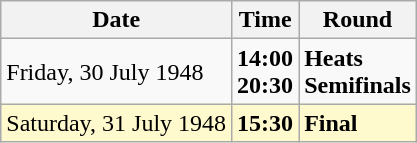<table class="wikitable">
<tr>
<th>Date</th>
<th>Time</th>
<th>Round</th>
</tr>
<tr>
<td>Friday, 30 July 1948</td>
<td><strong>14:00</strong><br><strong>20:30</strong></td>
<td><strong>Heats</strong><br><strong>Semifinals</strong></td>
</tr>
<tr style=background:lemonchiffon>
<td>Saturday, 31 July 1948</td>
<td><strong>15:30</strong></td>
<td><strong>Final</strong></td>
</tr>
</table>
